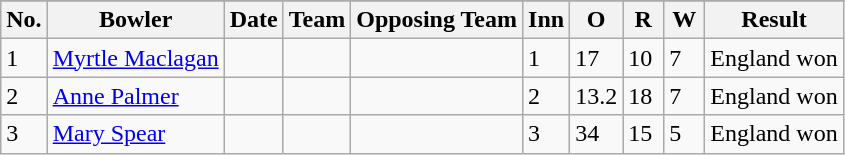<table class="wikitable sortable">
<tr>
</tr>
<tr>
<th>No.</th>
<th>Bowler</th>
<th>Date</th>
<th>Team</th>
<th>Opposing Team</th>
<th scope="col" style="width:20px;">Inn</th>
<th scope="col" style="width:20px;">O</th>
<th scope="col" style="width:20px;">R</th>
<th scope="col" style="width:20px;">W</th>
<th>Result</th>
</tr>
<tr>
<td>1</td>
<td><a href='#'>Myrtle Maclagan</a></td>
<td></td>
<td></td>
<td></td>
<td>1</td>
<td>17</td>
<td>10</td>
<td>7</td>
<td>England won</td>
</tr>
<tr>
<td>2</td>
<td><a href='#'>Anne Palmer</a></td>
<td></td>
<td></td>
<td></td>
<td>2</td>
<td>13.2</td>
<td>18</td>
<td>7</td>
<td>England won</td>
</tr>
<tr>
<td>3</td>
<td><a href='#'>Mary Spear</a></td>
<td></td>
<td></td>
<td></td>
<td>3</td>
<td>34</td>
<td>15</td>
<td>5</td>
<td>England won</td>
</tr>
</table>
